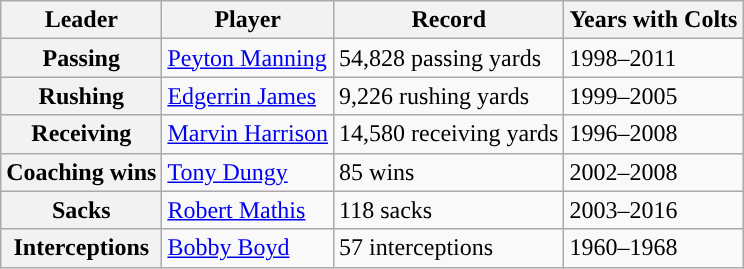<table class="wikitable plainrowheaders">
<tr>
<th scope="col">Leader</th>
<th scope="col">Player</th>
<th scope="col">Record</th>
<th scope="col">Years with Colts</th>
</tr>
<tr>
<th scope="row">Passing</th>
<td><a href='#'>Peyton Manning</a></td>
<td>54,828 passing yards</td>
<td>1998–2011</td>
</tr>
<tr>
<th scope="row">Rushing</th>
<td><a href='#'>Edgerrin James</a></td>
<td>9,226 rushing yards</td>
<td>1999–2005</td>
</tr>
<tr>
<th scope="row">Receiving</th>
<td><a href='#'>Marvin Harrison</a></td>
<td>14,580 receiving yards</td>
<td>1996–2008</td>
</tr>
<tr>
<th scope="row">Coaching wins</th>
<td><a href='#'>Tony Dungy</a></td>
<td>85 wins</td>
<td>2002–2008</td>
</tr>
<tr>
<th scope="row">Sacks</th>
<td><a href='#'>Robert Mathis</a></td>
<td>118 sacks</td>
<td>2003–2016</td>
</tr>
<tr>
<th scope="row">Interceptions</th>
<td><a href='#'>Bobby Boyd</a></td>
<td>57 interceptions</td>
<td>1960–1968</td>
</tr>
</table>
